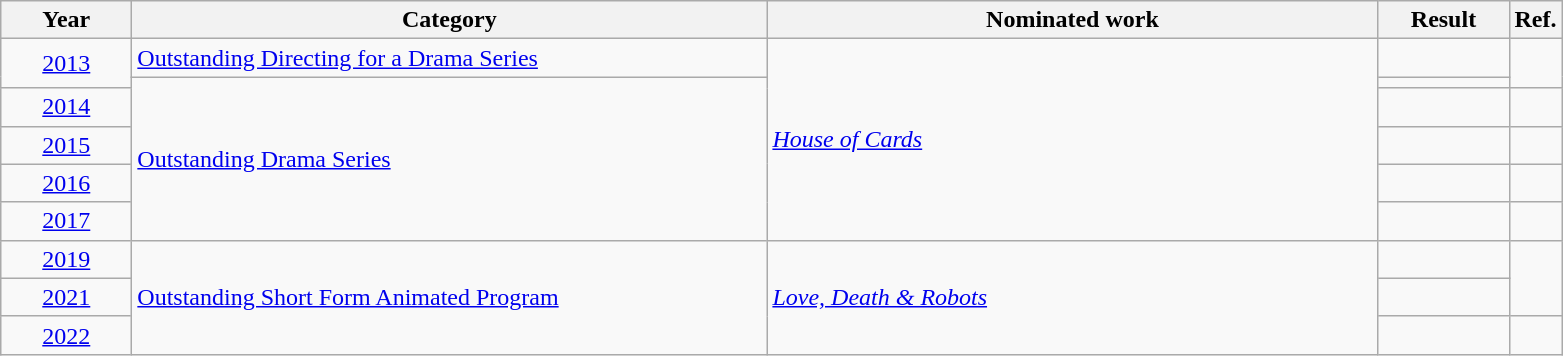<table class=wikitable>
<tr>
<th scope="col" style="width:5em;">Year</th>
<th scope="col" style="width:26em;">Category</th>
<th scope="col" style="width:25em;">Nominated work</th>
<th scope="col" style="width:5em;">Result</th>
<th>Ref.</th>
</tr>
<tr>
<td style="text-align:center;", rowspan=2><a href='#'>2013</a></td>
<td><a href='#'>Outstanding Directing for a Drama Series</a></td>
<td rowspan="6"><em><a href='#'>House of Cards</a></em></td>
<td></td>
<td rowspan=2 style="text-align:center"></td>
</tr>
<tr>
<td rowspan="5"><a href='#'>Outstanding Drama Series</a></td>
<td></td>
</tr>
<tr>
<td style="text-align:center"><a href='#'>2014</a></td>
<td></td>
<td></td>
</tr>
<tr>
<td style="text-align:center"><a href='#'>2015</a></td>
<td></td>
<td style="text-align:center"></td>
</tr>
<tr>
<td style="text-align:center"><a href='#'>2016</a></td>
<td></td>
<td style="text-align:center"></td>
</tr>
<tr>
<td style="text-align:center"><a href='#'>2017</a></td>
<td></td>
<td></td>
</tr>
<tr>
<td style="text-align:center"><a href='#'>2019</a></td>
<td rowspan="3"><a href='#'>Outstanding Short Form Animated Program</a></td>
<td rowspan="3"><em><a href='#'>Love, Death & Robots</a></em></td>
<td></td>
</tr>
<tr>
<td style="text-align:center"><a href='#'>2021</a></td>
<td></td>
</tr>
<tr>
<td style="text-align:center"><a href='#'>2022</a></td>
<td></td>
<td></td>
</tr>
</table>
